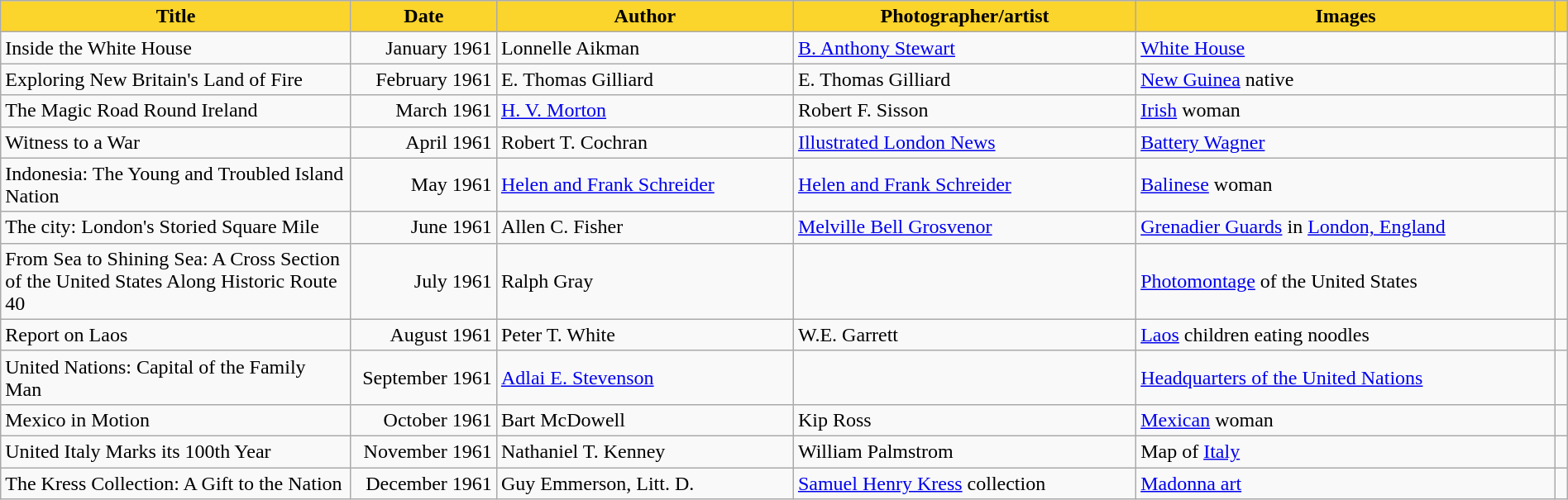<table class="wikitable" style="width:100%">
<tr>
<th scope="col" style="background-color:#fbd42c;" width=275px>Title</th>
<th scope="col" style="background-color:#fbd42c;" width=110>Date</th>
<th scope="col" style="background-color:#fbd42c;">Author</th>
<th scope="col" style="background-color:#fbd42c;">Photographer/artist</th>
<th scope="col" style="background-color:#fbd42c;">Images</th>
<th scope="col" style="background-color:#fbd42c;"></th>
</tr>
<tr>
<td scope="row">Inside the White House</td>
<td style="text-align:right;">January 1961</td>
<td>Lonnelle Aikman</td>
<td><a href='#'>B. Anthony Stewart</a></td>
<td><a href='#'>White House</a></td>
<td></td>
</tr>
<tr>
<td scope="row">Exploring New Britain's Land of Fire</td>
<td style="text-align:right;">February 1961</td>
<td>E. Thomas Gilliard</td>
<td>E. Thomas Gilliard</td>
<td><a href='#'>New Guinea</a> native</td>
<td></td>
</tr>
<tr>
<td scope="row">The Magic Road Round Ireland</td>
<td style="text-align:right;">March 1961</td>
<td><a href='#'>H. V. Morton</a></td>
<td>Robert F. Sisson</td>
<td><a href='#'>Irish</a> woman</td>
<td></td>
</tr>
<tr>
<td scope="row">Witness to a War</td>
<td style="text-align:right;">April 1961</td>
<td>Robert T. Cochran</td>
<td><a href='#'>Illustrated London News</a></td>
<td><a href='#'>Battery Wagner</a></td>
<td></td>
</tr>
<tr>
<td scope="row">Indonesia: The Young and Troubled Island Nation</td>
<td style="text-align:right;">May 1961</td>
<td><a href='#'>Helen and Frank Schreider</a></td>
<td><a href='#'>Helen and Frank Schreider</a></td>
<td><a href='#'>Balinese</a> woman</td>
<td></td>
</tr>
<tr>
<td scope="row">The city: London's Storied Square Mile</td>
<td style="text-align:right;">June 1961</td>
<td>Allen C. Fisher</td>
<td><a href='#'>Melville Bell Grosvenor</a></td>
<td><a href='#'>Grenadier Guards</a> in <a href='#'>London, England</a></td>
<td></td>
</tr>
<tr>
<td scope="row">From Sea to Shining Sea: A Cross Section of the United States Along Historic Route 40</td>
<td style="text-align:right;">July 1961</td>
<td>Ralph Gray</td>
<td></td>
<td><a href='#'>Photomontage</a> of the United States</td>
<td></td>
</tr>
<tr>
<td scope="row">Report on Laos</td>
<td style="text-align:right;">August 1961</td>
<td>Peter T. White</td>
<td>W.E. Garrett</td>
<td><a href='#'>Laos</a> children eating noodles</td>
<td></td>
</tr>
<tr>
<td scope="row">United Nations: Capital of the Family Man</td>
<td style="text-align:right;">September 1961</td>
<td><a href='#'>Adlai E. Stevenson</a></td>
<td></td>
<td><a href='#'>Headquarters of the United Nations</a></td>
<td></td>
</tr>
<tr>
<td scope="row">Mexico in Motion</td>
<td style="text-align:right;">October 1961</td>
<td>Bart McDowell</td>
<td>Kip Ross</td>
<td><a href='#'>Mexican</a> woman</td>
<td></td>
</tr>
<tr>
<td scope="row">United Italy Marks its 100th Year</td>
<td style="text-align:right;">November 1961</td>
<td>Nathaniel T. Kenney</td>
<td>William Palmstrom</td>
<td>Map of <a href='#'>Italy</a></td>
<td></td>
</tr>
<tr>
<td scope="row">The Kress Collection: A Gift to the Nation</td>
<td style="text-align:right;">December 1961</td>
<td>Guy Emmerson, Litt. D.</td>
<td><a href='#'>Samuel Henry Kress</a> collection</td>
<td><a href='#'>Madonna art</a></td>
<td></td>
</tr>
</table>
